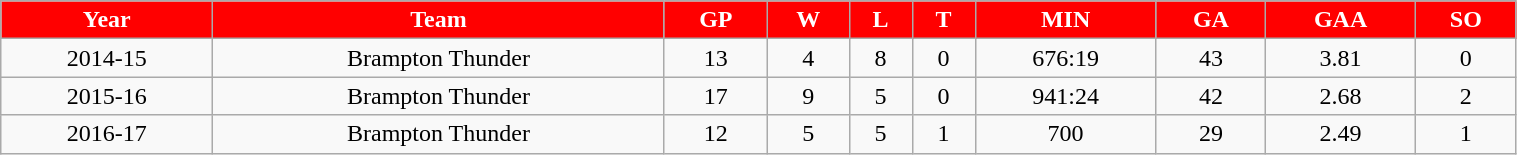<table class="wikitable" style="width:80%;">
<tr style="text-align:center; background:red; color:#FFFFFF;">
<td><strong>Year</strong></td>
<td><strong>Team</strong></td>
<td><strong>GP</strong></td>
<td><strong>W</strong></td>
<td><strong>L</strong></td>
<td><strong>T</strong></td>
<td><strong>MIN</strong></td>
<td><strong>GA</strong></td>
<td><strong>GAA</strong></td>
<td><strong>SO</strong></td>
</tr>
<tr style="text-align:center;" bgcolor="">
<td>2014-15</td>
<td>Brampton Thunder</td>
<td>13</td>
<td>4</td>
<td>8</td>
<td>0</td>
<td>676:19</td>
<td>43</td>
<td>3.81</td>
<td>0</td>
</tr>
<tr style="text-align:center;" bgcolor="">
<td>2015-16</td>
<td>Brampton Thunder</td>
<td>17</td>
<td>9</td>
<td>5</td>
<td>0</td>
<td>941:24</td>
<td>42</td>
<td>2.68</td>
<td>2</td>
</tr>
<tr style="text-align:center;" bgcolor="">
<td>2016-17 </td>
<td>Brampton Thunder</td>
<td>12</td>
<td>5</td>
<td>5</td>
<td>1</td>
<td>700</td>
<td>29</td>
<td>2.49</td>
<td>1</td>
</tr>
</table>
